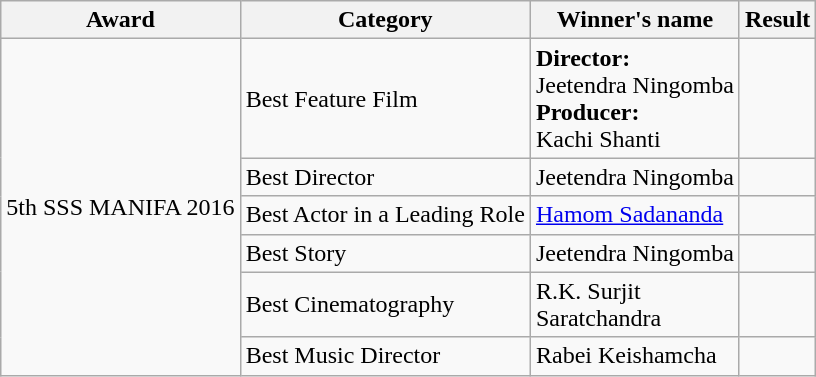<table class="wikitable sortable">
<tr>
<th>Award</th>
<th>Category</th>
<th>Winner's name</th>
<th>Result</th>
</tr>
<tr>
<td rowspan="6">5th SSS MANIFA 2016</td>
<td>Best Feature Film</td>
<td><strong>Director:</strong><br>Jeetendra Ningomba<br><strong>Producer:</strong><br>Kachi Shanti</td>
<td></td>
</tr>
<tr>
<td>Best Director</td>
<td>Jeetendra Ningomba</td>
<td></td>
</tr>
<tr>
<td>Best Actor in a Leading Role</td>
<td><a href='#'>Hamom Sadananda</a></td>
<td></td>
</tr>
<tr>
<td>Best Story</td>
<td>Jeetendra Ningomba</td>
<td></td>
</tr>
<tr>
<td>Best Cinematography</td>
<td>R.K. Surjit<br>Saratchandra</td>
<td></td>
</tr>
<tr>
<td>Best Music Director</td>
<td>Rabei Keishamcha</td>
<td></td>
</tr>
</table>
